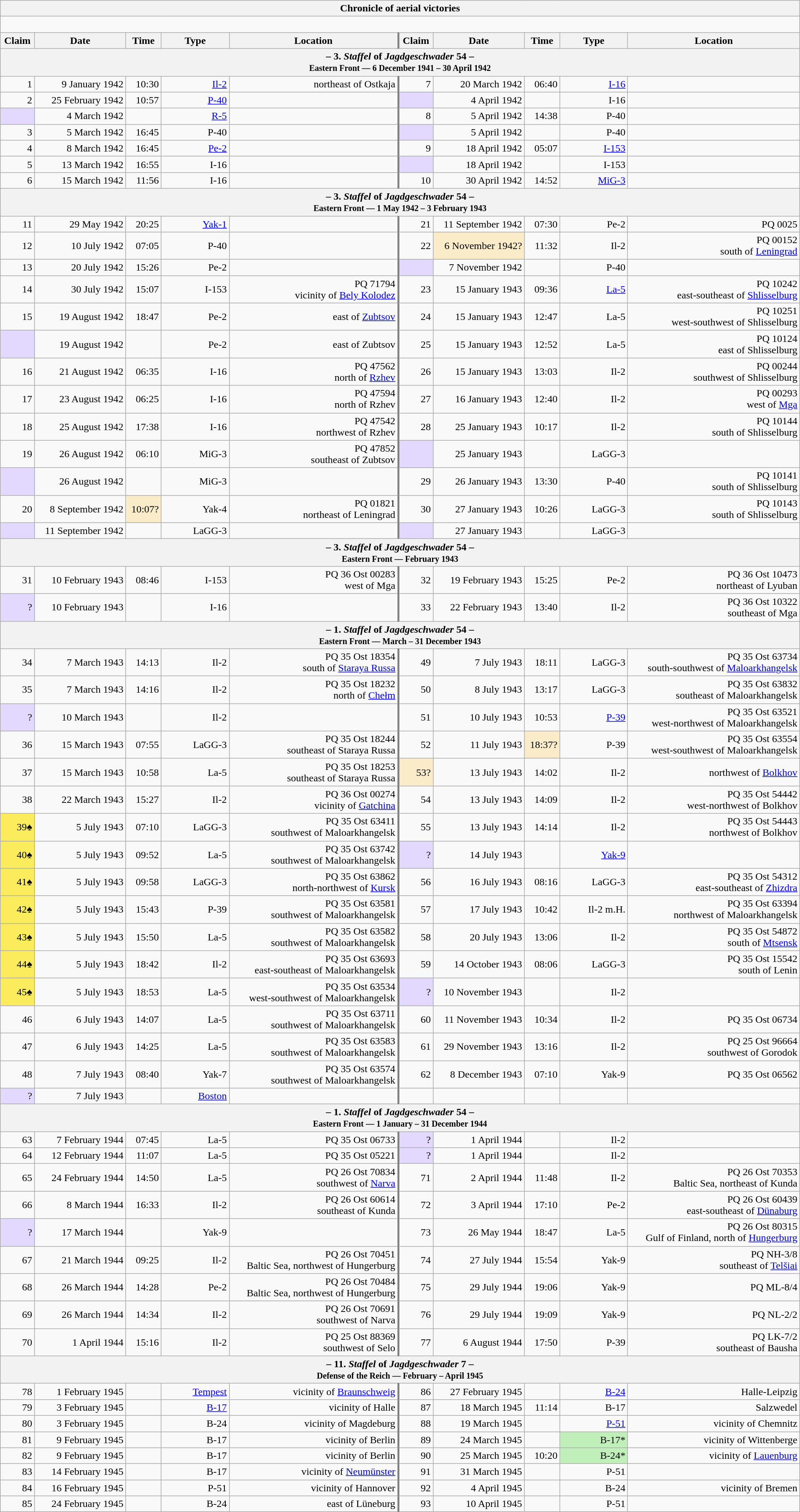<table class="wikitable plainrowheaders collapsible" style="margin-left: auto; margin-right: auto; border: none; text-align:right; width: 100%;">
<tr>
<th colspan="10">Chronicle of aerial victories</th>
</tr>
<tr>
<td colspan="10" style="text-align: left;"><br>


</td>
</tr>
<tr>
<th scope="col">Claim</th>
<th scope="col">Date</th>
<th scope="col">Time</th>
<th scope="col" width="100px">Type</th>
<th scope="col">Location</th>
<th scope="col" style="border-left: 3px solid grey;">Claim</th>
<th scope="col">Date</th>
<th scope="col">Time</th>
<th scope="col" width="100px">Type</th>
<th scope="col">Location</th>
</tr>
<tr>
<th colspan="10">– 3. <em>Staffel</em> of <em>Jagdgeschwader</em> 54 –<br><small>Eastern Front — 6 December 1941 – 30 April 1942</small></th>
</tr>
<tr>
<td>1</td>
<td>9 January 1942</td>
<td>10:30</td>
<td><a href='#'>Il-2</a></td>
<td> northeast of Ostkaja</td>
<td style="border-left: 3px solid grey;">7</td>
<td>20 March 1942</td>
<td>06:40</td>
<td><a href='#'>I-16</a></td>
<td></td>
</tr>
<tr>
<td>2</td>
<td>25 February 1942</td>
<td>10:57</td>
<td><a href='#'>P-40</a></td>
<td></td>
<td style="border-left: 3px solid grey; background:#e3d9ff;"></td>
<td>4 April 1942</td>
<td></td>
<td>I-16</td>
<td></td>
</tr>
<tr>
<td style="background:#e3d9ff;"></td>
<td>4 March 1942</td>
<td></td>
<td><a href='#'>R-5</a></td>
<td></td>
<td style="border-left: 3px solid grey;">8</td>
<td>5 April 1942</td>
<td>14:38</td>
<td>P-40</td>
<td></td>
</tr>
<tr>
<td>3</td>
<td>5 March 1942</td>
<td>16:45</td>
<td>P-40</td>
<td></td>
<td style="border-left: 3px solid grey; background:#e3d9ff;"></td>
<td>5 April 1942</td>
<td></td>
<td>P-40</td>
<td></td>
</tr>
<tr>
<td>4</td>
<td>8 March 1942</td>
<td>16:45</td>
<td><a href='#'>Pe-2</a></td>
<td></td>
<td style="border-left: 3px solid grey;">9</td>
<td>18 April 1942</td>
<td>05:07</td>
<td><a href='#'>I-153</a></td>
<td></td>
</tr>
<tr>
<td>5</td>
<td>13 March 1942</td>
<td>16:55</td>
<td>I-16</td>
<td></td>
<td style="border-left: 3px solid grey; background:#e3d9ff;"></td>
<td>18 April 1942</td>
<td></td>
<td>I-153</td>
<td></td>
</tr>
<tr>
<td>6</td>
<td>15 March 1942</td>
<td>11:56</td>
<td>I-16</td>
<td></td>
<td style="border-left: 3px solid grey;">10</td>
<td>30 April 1942</td>
<td>14:52</td>
<td><a href='#'>MiG-3</a></td>
<td></td>
</tr>
<tr>
<th colspan="10">– 3. <em>Staffel</em> of <em>Jagdgeschwader</em> 54 –<br><small>Eastern Front — 1 May 1942 – 3 February 1943</small></th>
</tr>
<tr>
<td>11</td>
<td>29 May 1942</td>
<td>20:25</td>
<td><a href='#'>Yak-1</a></td>
<td></td>
<td style="border-left: 3px solid grey;">21</td>
<td>11 September 1942</td>
<td>07:30</td>
<td>Pe-2</td>
<td>PQ 0025</td>
</tr>
<tr>
<td>12</td>
<td>10 July 1942</td>
<td>07:05</td>
<td>P-40</td>
<td></td>
<td style="border-left: 3px solid grey;">22</td>
<td style="background:#faecc8">6 November 1942?</td>
<td>11:32</td>
<td>Il-2</td>
<td>PQ 00152<br> south of <a href='#'>Leningrad</a></td>
</tr>
<tr>
<td>13</td>
<td>20 July 1942</td>
<td>15:26</td>
<td>Pe-2</td>
<td></td>
<td style="border-left: 3px solid grey; background:#e3d9ff;"></td>
<td>7 November 1942</td>
<td></td>
<td>P-40</td>
<td></td>
</tr>
<tr>
<td>14</td>
<td>30 July 1942</td>
<td>15:07</td>
<td>I-153</td>
<td>PQ 71794<br>vicinity of <a href='#'>Bely Kolodez</a></td>
<td style="border-left: 3px solid grey;">23</td>
<td>15 January 1943</td>
<td>09:36</td>
<td><a href='#'>La-5</a></td>
<td>PQ 10242<br> east-southeast of <a href='#'>Shlisselburg</a></td>
</tr>
<tr>
<td>15</td>
<td>19 August 1942</td>
<td>18:47</td>
<td>Pe-2</td>
<td>east of <a href='#'>Zubtsov</a></td>
<td style="border-left: 3px solid grey;">24</td>
<td>15 January 1943</td>
<td>12:47</td>
<td>La-5</td>
<td>PQ 10251<br> west-southwest of Shlisselburg</td>
</tr>
<tr>
<td style="background:#e3d9ff;"></td>
<td>19 August 1942</td>
<td></td>
<td>Pe-2</td>
<td>east of Zubtsov</td>
<td style="border-left: 3px solid grey;">25</td>
<td>15 January 1943</td>
<td>12:52</td>
<td>La-5</td>
<td>PQ 10124<br>east of Shlisselburg</td>
</tr>
<tr>
<td>16</td>
<td>21 August 1942</td>
<td>06:35</td>
<td>I-16</td>
<td>PQ 47562<br> north of <a href='#'>Rzhev</a></td>
<td style="border-left: 3px solid grey;">26</td>
<td>15 January 1943</td>
<td>13:03</td>
<td>Il-2</td>
<td>PQ 00244<br> southwest of Shlisselburg</td>
</tr>
<tr>
<td>17</td>
<td>23 August 1942</td>
<td>06:25</td>
<td>I-16</td>
<td>PQ 47594<br>north of Rzhev</td>
<td style="border-left: 3px solid grey;">27</td>
<td>16 January 1943</td>
<td>12:40</td>
<td>Il-2</td>
<td>PQ 00293<br> west of <a href='#'>Mga</a></td>
</tr>
<tr>
<td>18</td>
<td>25 August 1942</td>
<td>17:38</td>
<td>I-16</td>
<td>PQ 47542<br> northwest of Rzhev</td>
<td style="border-left: 3px solid grey;">28</td>
<td>25 January 1943</td>
<td>10:17</td>
<td>Il-2</td>
<td>PQ 10144<br>south of Shlisselburg</td>
</tr>
<tr>
<td>19</td>
<td>26 August 1942</td>
<td>06:10</td>
<td>MiG-3</td>
<td>PQ 47852<br> southeast of Zubtsov</td>
<td style="border-left: 3px solid grey; background:#e3d9ff;"></td>
<td>25 January 1943</td>
<td></td>
<td>LaGG-3</td>
<td></td>
</tr>
<tr>
<td style="background:#e3d9ff;"></td>
<td>26 August 1942</td>
<td></td>
<td>MiG-3</td>
<td></td>
<td style="border-left: 3px solid grey;">29</td>
<td>26 January 1943</td>
<td>13:30</td>
<td>P-40</td>
<td>PQ 10141<br>south of Shlisselburg</td>
</tr>
<tr>
<td>20</td>
<td>8 September 1942</td>
<td style="background:#faecc8">10:07?</td>
<td>Yak-4</td>
<td>PQ 01821<br> northeast of Leningrad</td>
<td style="border-left: 3px solid grey;">30</td>
<td>27 January 1943</td>
<td>10:26</td>
<td>LaGG-3</td>
<td>PQ 10143<br>south of Shlisselburg</td>
</tr>
<tr>
<td style="background:#e3d9ff;"></td>
<td>11 September 1942</td>
<td></td>
<td>LaGG-3</td>
<td></td>
<td style="border-left: 3px solid grey; background:#e3d9ff;"></td>
<td>27 January 1943</td>
<td></td>
<td>LaGG-3</td>
<td></td>
</tr>
<tr>
<th colspan="10">– 3. <em>Staffel</em> of <em>Jagdgeschwader</em> 54 –<br><small>Eastern Front — February 1943</small></th>
</tr>
<tr>
<td>31</td>
<td>10 February 1943</td>
<td>08:46</td>
<td>I-153</td>
<td>PQ 36 Ost 00283<br> west of Mga</td>
<td style="border-left: 3px solid grey;">32</td>
<td>19 February 1943</td>
<td>15:25</td>
<td>Pe-2</td>
<td>PQ 36 Ost 10473<br> northeast of Lyuban</td>
</tr>
<tr>
<td style="background:#e3d9ff;">?</td>
<td>10 February 1943</td>
<td></td>
<td>I-16</td>
<td></td>
<td style="border-left: 3px solid grey;">33</td>
<td>22 February 1943</td>
<td>13:40</td>
<td>Il-2</td>
<td>PQ 36 Ost 10322<br> southeast of Mga</td>
</tr>
<tr>
<th colspan="10">– 1. <em>Staffel</em> of <em>Jagdgeschwader</em> 54 –<br><small>Eastern Front — March – 31 December 1943</small></th>
</tr>
<tr>
<td>34</td>
<td>7 March 1943</td>
<td>14:13</td>
<td>Il-2</td>
<td>PQ 35 Ost 18354<br> south of <a href='#'>Staraya Russa</a></td>
<td style="border-left: 3px solid grey;">49</td>
<td>7 July 1943</td>
<td>18:11</td>
<td>LaGG-3</td>
<td>PQ 35 Ost 63734<br> south-southwest of <a href='#'>Maloarkhangelsk</a></td>
</tr>
<tr>
<td>35</td>
<td>7 March 1943</td>
<td>14:16</td>
<td>Il-2</td>
<td>PQ 35 Ost 18232<br> north of <a href='#'>Chełm</a></td>
<td style="border-left: 3px solid grey;">50</td>
<td>8 July 1943</td>
<td>13:17</td>
<td>LaGG-3</td>
<td>PQ 35 Ost 63832<br> southeast of Maloarkhangelsk</td>
</tr>
<tr>
<td style="background:#e3d9ff;">?</td>
<td>10 March 1943</td>
<td></td>
<td>Il-2</td>
<td></td>
<td style="border-left: 3px solid grey;">51</td>
<td>10 July 1943</td>
<td>10:53</td>
<td><a href='#'>P-39</a></td>
<td>PQ 35 Ost 63521<br> west-northwest of Maloarkhangelsk</td>
</tr>
<tr>
<td>36</td>
<td>15 March 1943</td>
<td>07:55</td>
<td>LaGG-3</td>
<td>PQ 35 Ost 18244<br> southeast of Staraya Russa</td>
<td style="border-left: 3px solid grey;">52</td>
<td>11 July 1943</td>
<td style="background:#faecc8">18:37?</td>
<td>P-39</td>
<td>PQ 35 Ost 63554<br> west-southwest of Maloarkhangelsk</td>
</tr>
<tr>
<td>37</td>
<td>15 March 1943</td>
<td>10:58</td>
<td>La-5</td>
<td>PQ 35 Ost 18253<br> southeast of Staraya Russa</td>
<td style="border-left: 3px solid grey; background:#faecc8">53?</td>
<td>13 July 1943</td>
<td>14:02</td>
<td>Il-2</td>
<td> northwest of <a href='#'>Bolkhov</a></td>
</tr>
<tr>
<td>38</td>
<td>22 March 1943</td>
<td>15:27</td>
<td>Il-2</td>
<td>PQ 36 Ost 00274<br>vicinity of <a href='#'>Gatchina</a></td>
<td style="border-left: 3px solid grey;">54</td>
<td>13 July 1943</td>
<td>14:09</td>
<td>Il-2</td>
<td>PQ 35 Ost 54442<br> west-northwest of Bolkhov</td>
</tr>
<tr>
<td style="background:#fbec5d;">39♠</td>
<td>5 July 1943</td>
<td>07:10</td>
<td>LaGG-3</td>
<td>PQ 35 Ost 63411<br> southwest of Maloarkhangelsk</td>
<td style="border-left: 3px solid grey;">55</td>
<td>13 July 1943</td>
<td>14:14</td>
<td>Il-2</td>
<td>PQ 35 Ost 54443<br> northwest of Bolkhov</td>
</tr>
<tr>
<td style="background:#fbec5d;">40♠</td>
<td>5 July 1943</td>
<td>09:52</td>
<td>La-5</td>
<td>PQ 35 Ost 63742<br> southwest of Maloarkhangelsk</td>
<td style="border-left: 3px solid grey; background:#e3d9ff;">?</td>
<td>14 July 1943</td>
<td></td>
<td><a href='#'>Yak-9</a></td>
<td></td>
</tr>
<tr>
<td style="background:#fbec5d;">41♠</td>
<td>5 July 1943</td>
<td>09:58</td>
<td>LaGG-3</td>
<td>PQ 35 Ost 63862<br> north-northwest of <a href='#'>Kursk</a></td>
<td style="border-left: 3px solid grey;">56</td>
<td>16 July 1943</td>
<td>08:16</td>
<td>LaGG-3</td>
<td>PQ 35 Ost 54312<br> east-southeast of <a href='#'>Zhizdra</a></td>
</tr>
<tr>
<td style="background:#fbec5d;">42♠</td>
<td>5 July 1943</td>
<td>15:43</td>
<td>P-39</td>
<td>PQ 35 Ost 63581<br> southwest of Maloarkhangelsk</td>
<td style="border-left: 3px solid grey;">57</td>
<td>17 July 1943</td>
<td>10:42</td>
<td>Il-2 m.H.</td>
<td>PQ 35 Ost 63394<br> northwest of Maloarkhangelsk</td>
</tr>
<tr>
<td style="background:#fbec5d;">43♠</td>
<td>5 July 1943</td>
<td>15:50</td>
<td>La-5</td>
<td>PQ 35 Ost 63582<br> southwest of Maloarkhangelsk</td>
<td style="border-left: 3px solid grey;">58</td>
<td>20 July 1943</td>
<td>13:06</td>
<td>Il-2</td>
<td>PQ 35 Ost 54872<br> south of <a href='#'>Mtsensk</a></td>
</tr>
<tr>
<td style="background:#fbec5d;">44♠</td>
<td>5 July 1943</td>
<td>18:42</td>
<td>Il-2</td>
<td>PQ 35 Ost 63693<br> east-southeast of Maloarkhangelsk</td>
<td style="border-left: 3px solid grey;">59</td>
<td>14 October 1943</td>
<td>08:06</td>
<td>LaGG-3</td>
<td>PQ 35 Ost 15542<br>south of Lenin</td>
</tr>
<tr>
<td style="background:#fbec5d;">45♠</td>
<td>5 July 1943</td>
<td>18:53</td>
<td>La-5</td>
<td>PQ 35 Ost 63534<br> west-southwest of Maloarkhangelsk</td>
<td style="border-left: 3px solid grey; background:#e3d9ff;">?</td>
<td>10 November 1943</td>
<td></td>
<td>Il-2</td>
<td></td>
</tr>
<tr>
<td>46</td>
<td>6 July 1943</td>
<td>14:07</td>
<td>La-5</td>
<td>PQ 35 Ost 63711<br> southwest of Maloarkhangelsk</td>
<td style="border-left: 3px solid grey;">60</td>
<td>11 November 1943</td>
<td>10:34</td>
<td>Il-2</td>
<td>PQ 35 Ost 06734</td>
</tr>
<tr>
<td>47</td>
<td>6 July 1943</td>
<td>14:25</td>
<td>La-5</td>
<td>PQ 35 Ost 63583<br> southwest of Maloarkhangelsk</td>
<td style="border-left: 3px solid grey;">61</td>
<td>29 November 1943</td>
<td>13:16</td>
<td>Il-2</td>
<td>PQ 25 Ost 96664<br> southwest of Gorodok</td>
</tr>
<tr>
<td>48</td>
<td>7 July 1943</td>
<td>08:40</td>
<td>Yak-7</td>
<td>PQ 35 Ost 63574<br> southwest of Maloarkhangelsk</td>
<td style="border-left: 3px solid grey;">62</td>
<td>8 December 1943</td>
<td>07:10</td>
<td>Yak-9</td>
<td>PQ 35 Ost 06562</td>
</tr>
<tr>
<td style="background:#e3d9ff;">?</td>
<td>7 July 1943</td>
<td></td>
<td><a href='#'>Boston</a></td>
<td></td>
<td style="border-left: 3px solid grey;"></td>
<td></td>
<td></td>
<td></td>
<td></td>
</tr>
<tr>
<th colspan="10">– 1. <em>Staffel</em> of <em>Jagdgeschwader</em> 54 –<br><small>Eastern Front — 1 January – 31 December 1944</small></th>
</tr>
<tr>
<td>63</td>
<td>7 February 1944</td>
<td>07:45</td>
<td>La-5</td>
<td>PQ 35 Ost 06733</td>
<td style="border-left: 3px solid grey; background:#e3d9ff;">?</td>
<td>1 April 1944</td>
<td></td>
<td>Il-2</td>
<td></td>
</tr>
<tr>
<td>64</td>
<td>12 February 1944</td>
<td>11:07</td>
<td>La-5</td>
<td>PQ 35 Ost 05221</td>
<td style="border-left: 3px solid grey; background:#e3d9ff;">?</td>
<td>1 April 1944</td>
<td></td>
<td>Il-2</td>
<td></td>
</tr>
<tr>
<td>65</td>
<td>24 February 1944</td>
<td>14:50</td>
<td>La-5</td>
<td>PQ 26 Ost 70834<br> southwest of <a href='#'>Narva</a></td>
<td style="border-left: 3px solid grey;">71</td>
<td>2 April 1944</td>
<td>11:48</td>
<td>Il-2</td>
<td>PQ 26 Ost 70353<br>Baltic Sea,  northeast of Kunda</td>
</tr>
<tr>
<td>66</td>
<td>8 March 1944</td>
<td>16:33</td>
<td>Il-2</td>
<td>PQ 26 Ost 60614<br>southeast of Kunda</td>
<td style="border-left: 3px solid grey;">72</td>
<td>3 April 1944</td>
<td>17:10</td>
<td>Pe-2</td>
<td>PQ 26 Ost 60439<br> east-southeast of <a href='#'>Dünaburg</a></td>
</tr>
<tr>
<td style="background:#e3d9ff;">?</td>
<td>17 March 1944</td>
<td></td>
<td>Yak-9</td>
<td></td>
<td style="border-left: 3px solid grey;">73</td>
<td>26 May 1944</td>
<td>18:47</td>
<td>La-5</td>
<td>PQ 26 Ost 80315<br>Gulf of Finland, north of <a href='#'>Hungerburg</a></td>
</tr>
<tr>
<td>67</td>
<td>21 March 1944</td>
<td>09:25</td>
<td>Il-2</td>
<td>PQ 26 Ost 70451<br>Baltic Sea,  northwest of Hungerburg</td>
<td style="border-left: 3px solid grey;">74</td>
<td>27 July 1944</td>
<td>15:54</td>
<td>Yak-9</td>
<td>PQ NH-3/8<br>southeast of <a href='#'>Telšiai</a></td>
</tr>
<tr>
<td>68</td>
<td>26 March 1944</td>
<td>14:28</td>
<td>Pe-2</td>
<td>PQ 26 Ost 70484<br>Baltic Sea,  northwest of Hungerburg</td>
<td style="border-left: 3px solid grey;">75</td>
<td>29 July 1944</td>
<td>19:06</td>
<td>Yak-9</td>
<td>PQ ML-8/4</td>
</tr>
<tr>
<td>69</td>
<td>26 March 1944</td>
<td>14:34</td>
<td>Il-2</td>
<td>PQ 26 Ost 70691<br> southwest of Narva</td>
<td style="border-left: 3px solid grey;">76</td>
<td>29 July 1944</td>
<td>19:09</td>
<td>Yak-9</td>
<td>PQ NL-2/2</td>
</tr>
<tr>
<td>70</td>
<td>1 April 1944</td>
<td>15:16</td>
<td>Il-2</td>
<td>PQ 25 Ost 88369<br> southwest of Selo</td>
<td style="border-left: 3px solid grey;">77</td>
<td>6 August 1944</td>
<td>17:50</td>
<td>P-39</td>
<td>PQ LK-7/2<br>southeast of Bausha</td>
</tr>
<tr>
<th colspan="10">– 11. <em>Staffel</em> of <em>Jagdgeschwader</em> 7 –<br><small>Defense of the Reich — February – April 1945</small></th>
</tr>
<tr>
<td>78</td>
<td>1 February 1945</td>
<td></td>
<td><a href='#'>Tempest</a></td>
<td>vicinity of <a href='#'>Braunschweig</a></td>
<td style="border-left: 3px solid grey;">86</td>
<td>27 February 1945</td>
<td></td>
<td><a href='#'>B-24</a></td>
<td>Halle-Leipzig</td>
</tr>
<tr>
<td>79</td>
<td>3 February 1945</td>
<td></td>
<td><a href='#'>B-17</a></td>
<td>vicinity of Halle</td>
<td style="border-left: 3px solid grey;">87</td>
<td>18 March 1945</td>
<td>11:14</td>
<td>B-17</td>
<td>Salzwedel</td>
</tr>
<tr>
<td>80</td>
<td>3 February 1945</td>
<td></td>
<td>B-24</td>
<td>vicinity of Magdeburg</td>
<td style="border-left: 3px solid grey;">88</td>
<td>19 March 1945</td>
<td></td>
<td><a href='#'>P-51</a></td>
<td>vicinity of Chemnitz</td>
</tr>
<tr>
<td>81</td>
<td>9 February 1945</td>
<td></td>
<td>B-17</td>
<td>vicinity of Berlin</td>
<td style="border-left: 3px solid grey;">89</td>
<td>24 March 1945</td>
<td></td>
<td style="background:#C0EFBA">B-17*</td>
<td>vicinity of Wittenberge</td>
</tr>
<tr>
<td>82</td>
<td>9 February 1945</td>
<td></td>
<td>B-17</td>
<td>vicinity of Berlin</td>
<td style="border-left: 3px solid grey;">90</td>
<td>25 March 1945</td>
<td>10:20</td>
<td style="background:#C0EFBA">B-24*</td>
<td>vicinity of <a href='#'>Lauenburg</a></td>
</tr>
<tr>
<td>83</td>
<td>14 February 1945</td>
<td></td>
<td>B-17</td>
<td>vicinity of <a href='#'>Neumünster</a></td>
<td style="border-left: 3px solid grey;">91</td>
<td>31 March 1945</td>
<td></td>
<td>P-51</td>
<td></td>
</tr>
<tr>
<td>84</td>
<td>16 February 1945</td>
<td></td>
<td>P-51</td>
<td>vicinity of Hannover</td>
<td style="border-left: 3px solid grey;">92</td>
<td>4 April 1945</td>
<td></td>
<td>B-24</td>
<td>vicinity of Bremen</td>
</tr>
<tr>
<td>85</td>
<td>24 February 1945</td>
<td></td>
<td>B-24</td>
<td>east of Lüneburg</td>
<td style="border-left: 3px solid grey;">93</td>
<td>10 April 1945</td>
<td></td>
<td>P-51</td>
<td></td>
</tr>
</table>
